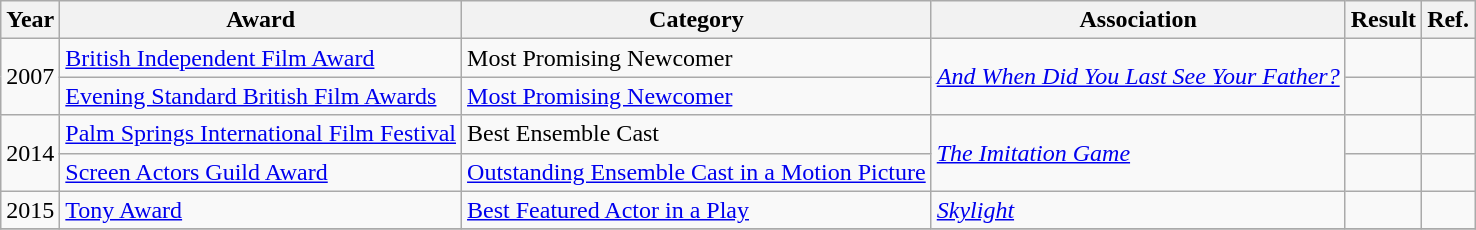<table class="wikitable">
<tr>
<th>Year</th>
<th>Award</th>
<th>Category</th>
<th>Association</th>
<th>Result</th>
<th>Ref.</th>
</tr>
<tr>
<td rowspan="2">2007</td>
<td><a href='#'>British Independent Film Award</a></td>
<td>Most Promising Newcomer</td>
<td rowspan="2"><em><a href='#'>And When Did You Last See Your Father?</a></em></td>
<td></td>
<td></td>
</tr>
<tr>
<td><a href='#'>Evening Standard British Film Awards</a></td>
<td><a href='#'>Most Promising Newcomer</a></td>
<td></td>
<td></td>
</tr>
<tr>
<td rowspan="2">2014</td>
<td><a href='#'>Palm Springs International Film Festival</a></td>
<td>Best Ensemble Cast</td>
<td rowspan="2"><em><a href='#'>The Imitation Game</a></em></td>
<td></td>
<td></td>
</tr>
<tr>
<td><a href='#'>Screen Actors Guild Award</a></td>
<td><a href='#'>Outstanding Ensemble Cast in a Motion Picture</a></td>
<td></td>
<td></td>
</tr>
<tr>
<td>2015</td>
<td><a href='#'>Tony Award</a></td>
<td><a href='#'>Best Featured Actor in a Play</a></td>
<td><em><a href='#'>Skylight</a></em></td>
<td></td>
<td></td>
</tr>
<tr>
</tr>
</table>
